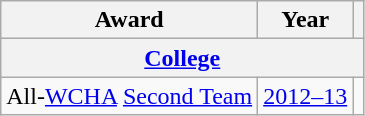<table class="wikitable">
<tr>
<th>Award</th>
<th>Year</th>
<th></th>
</tr>
<tr>
<th colspan="3"><a href='#'>College</a></th>
</tr>
<tr>
<td>All-<a href='#'>WCHA</a> <a href='#'>Second Team</a></td>
<td><a href='#'>2012–13</a></td>
<td></td>
</tr>
</table>
